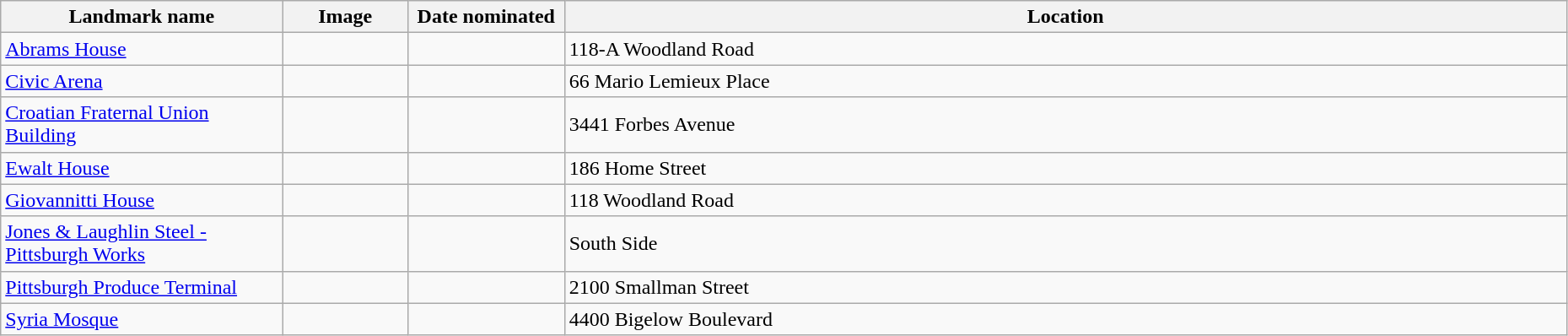<table class="wikitable sortable" style="width:98%">
<tr>
<th style="width:18%;"><strong>Landmark name</strong></th>
<th style="width:8%;" class="unsortable"><strong>Image</strong></th>
<th style="width:10%;"><strong>Date nominated</strong></th>
<th><strong>Location</strong></th>
</tr>
<tr>
<td><a href='#'>Abrams House</a></td>
<td></td>
<td></td>
<td>118-A Woodland Road</td>
</tr>
<tr>
<td><a href='#'>Civic Arena</a></td>
<td></td>
<td></td>
<td>66 Mario Lemieux Place</td>
</tr>
<tr>
<td><a href='#'>Croatian Fraternal Union Building</a></td>
<td></td>
<td></td>
<td>3441 Forbes Avenue</td>
</tr>
<tr>
<td><a href='#'>Ewalt House</a></td>
<td></td>
<td></td>
<td>186 Home Street</td>
</tr>
<tr>
<td><a href='#'>Giovannitti House</a></td>
<td></td>
<td></td>
<td>118 Woodland Road</td>
</tr>
<tr>
<td><a href='#'>Jones & Laughlin Steel - Pittsburgh Works</a></td>
<td></td>
<td></td>
<td>South Side</td>
</tr>
<tr>
<td><a href='#'>Pittsburgh Produce Terminal</a></td>
<td></td>
<td></td>
<td>2100 Smallman Street</td>
</tr>
<tr>
<td><a href='#'>Syria Mosque</a></td>
<td></td>
<td></td>
<td>4400 Bigelow Boulevard</td>
</tr>
</table>
